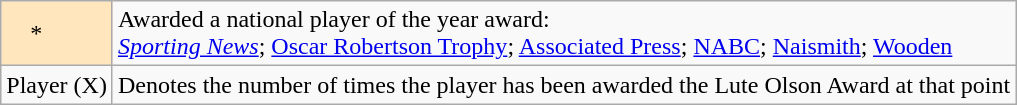<table class="wikitable">
<tr>
<td style="background-color:#FFE6BD">    *    </td>
<td>Awarded a national player of the year award: <br><em><a href='#'>Sporting News</a></em>; <a href='#'>Oscar Robertson Trophy</a>; <a href='#'>Associated Press</a>; <a href='#'>NABC</a>; <a href='#'>Naismith</a>; <a href='#'>Wooden</a></td>
</tr>
<tr>
<td>Player (X)</td>
<td>Denotes the number of times the player has been awarded the Lute Olson Award at that point</td>
</tr>
</table>
